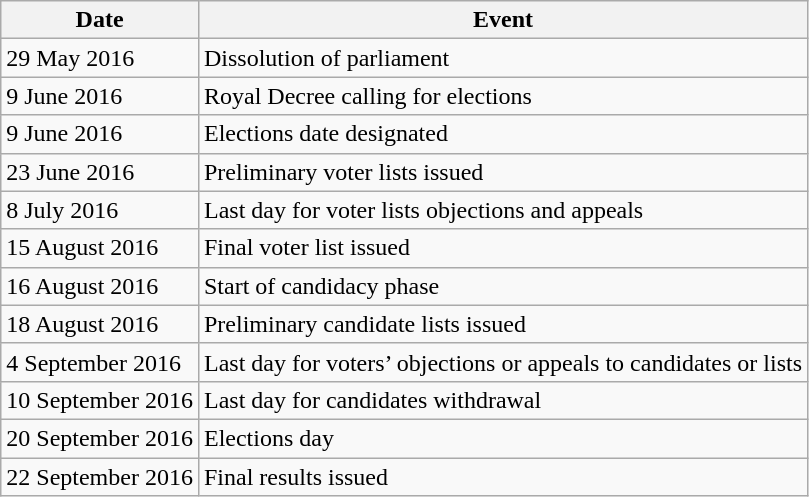<table class="wikitable">
<tr>
<th>Date</th>
<th>Event</th>
</tr>
<tr>
<td>29 May 2016</td>
<td>Dissolution of parliament</td>
</tr>
<tr>
<td>9 June 2016</td>
<td>Royal Decree calling for elections</td>
</tr>
<tr>
<td>9 June 2016</td>
<td>Elections date designated</td>
</tr>
<tr>
<td>23 June 2016</td>
<td>Preliminary voter lists issued</td>
</tr>
<tr>
<td>8 July 2016</td>
<td>Last day for voter lists objections and appeals</td>
</tr>
<tr>
<td>15 August 2016</td>
<td>Final voter list issued</td>
</tr>
<tr>
<td>16 August 2016</td>
<td>Start of candidacy phase</td>
</tr>
<tr>
<td>18 August 2016</td>
<td>Preliminary candidate lists issued</td>
</tr>
<tr>
<td>4 September 2016</td>
<td>Last day for voters’ objections or appeals to candidates or lists</td>
</tr>
<tr>
<td>10 September 2016</td>
<td>Last day for candidates withdrawal</td>
</tr>
<tr>
<td>20 September 2016</td>
<td>Elections day</td>
</tr>
<tr>
<td>22 September 2016</td>
<td>Final results issued</td>
</tr>
</table>
